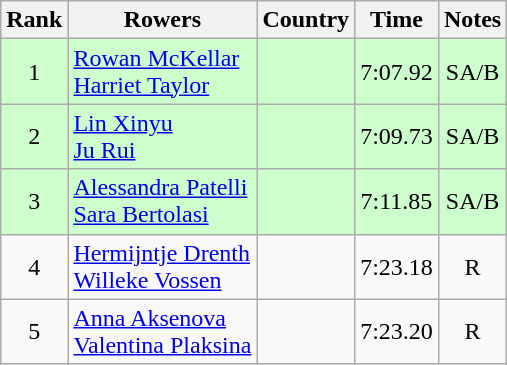<table class="wikitable" style="text-align:center">
<tr>
<th>Rank</th>
<th>Rowers</th>
<th>Country</th>
<th>Time</th>
<th>Notes</th>
</tr>
<tr bgcolor=ccffcc>
<td>1</td>
<td align="left"><a href='#'>Rowan McKellar</a><br><a href='#'>Harriet Taylor</a></td>
<td align="left"></td>
<td>7:07.92</td>
<td>SA/B</td>
</tr>
<tr bgcolor=ccffcc>
<td>2</td>
<td align="left"><a href='#'>Lin Xinyu</a><br><a href='#'>Ju Rui</a></td>
<td align="left"></td>
<td>7:09.73</td>
<td>SA/B</td>
</tr>
<tr bgcolor=ccffcc>
<td>3</td>
<td align="left"><a href='#'>Alessandra Patelli</a><br><a href='#'>Sara Bertolasi</a></td>
<td align="left"></td>
<td>7:11.85</td>
<td>SA/B</td>
</tr>
<tr>
<td>4</td>
<td align="left"><a href='#'>Hermijntje Drenth</a><br><a href='#'>Willeke Vossen</a></td>
<td align="left"></td>
<td>7:23.18</td>
<td>R</td>
</tr>
<tr>
<td>5</td>
<td align="left"><a href='#'>Anna Aksenova</a><br><a href='#'>Valentina Plaksina</a></td>
<td align="left"></td>
<td>7:23.20</td>
<td>R</td>
</tr>
</table>
